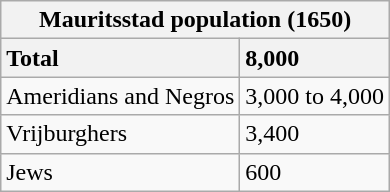<table class="wikitable floatleft">
<tr>
<th colspan=2>Mauritsstad population (1650)</th>
</tr>
<tr>
<th scope=row style="text-align:left;">Total</th>
<th scope=row style="text-align:left;">8,000</th>
</tr>
<tr>
<td>Ameridians and Negros</td>
<td>3,000 to 4,000</td>
</tr>
<tr>
<td>Vrijburghers</td>
<td>3,400</td>
</tr>
<tr>
<td>Jews</td>
<td>600</td>
</tr>
</table>
